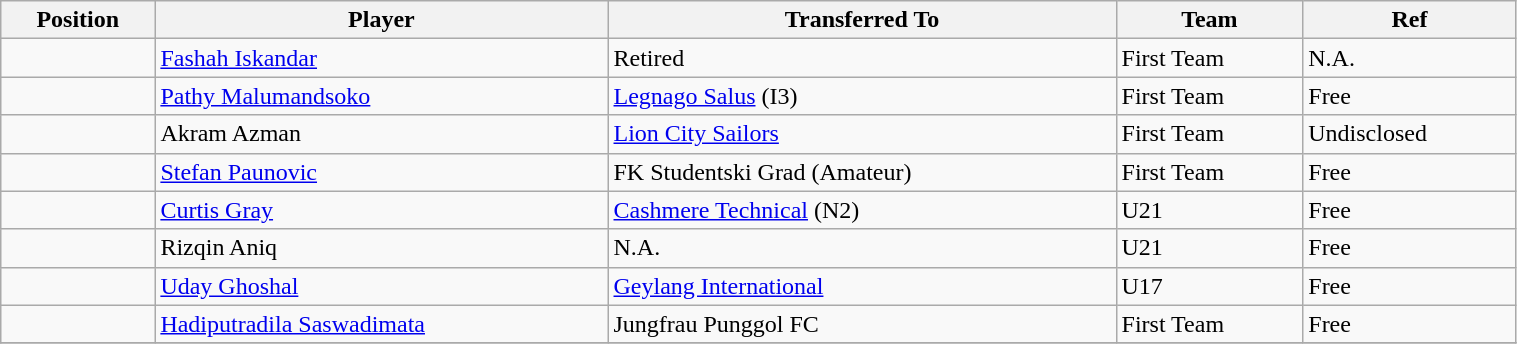<table class="wikitable sortable" style="width:80%; text-align:center; font-size:100%; text-align:left;">
<tr>
<th><strong>Position</strong></th>
<th><strong>Player</strong></th>
<th><strong>Transferred To</strong></th>
<th><strong>Team</strong></th>
<th><strong>Ref</strong></th>
</tr>
<tr>
<td></td>
<td> <a href='#'>Fashah Iskandar</a></td>
<td>Retired</td>
<td>First Team</td>
<td>N.A.</td>
</tr>
<tr>
<td></td>
<td> <a href='#'>Pathy Malumandsoko</a></td>
<td> <a href='#'>Legnago Salus</a> (I3)</td>
<td>First Team</td>
<td>Free </td>
</tr>
<tr>
<td></td>
<td> Akram Azman</td>
<td> <a href='#'>Lion City Sailors</a></td>
<td>First Team</td>
<td>Undisclosed </td>
</tr>
<tr>
<td></td>
<td> <a href='#'>Stefan Paunovic</a></td>
<td> FK Studentski Grad (Amateur)</td>
<td>First Team</td>
<td>Free</td>
</tr>
<tr>
<td></td>
<td> <a href='#'>Curtis Gray</a></td>
<td> <a href='#'>Cashmere Technical</a> (N2)</td>
<td>U21</td>
<td>Free </td>
</tr>
<tr>
<td></td>
<td> Rizqin Aniq</td>
<td> N.A.</td>
<td>U21</td>
<td>Free </td>
</tr>
<tr>
<td></td>
<td> <a href='#'>Uday Ghoshal</a></td>
<td> <a href='#'>Geylang International</a></td>
<td>U17</td>
<td>Free</td>
</tr>
<tr>
<td></td>
<td> <a href='#'>Hadiputradila Saswadimata</a></td>
<td> Jungfrau Punggol FC</td>
<td>First Team</td>
<td>Free</td>
</tr>
<tr>
</tr>
</table>
